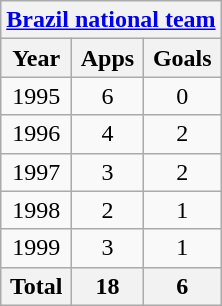<table class="wikitable" style="text-align:center">
<tr>
<th colspan="3"><a href='#'>Brazil national team</a></th>
</tr>
<tr>
<th>Year</th>
<th>Apps</th>
<th>Goals</th>
</tr>
<tr>
<td>1995</td>
<td>6</td>
<td>0</td>
</tr>
<tr>
<td>1996</td>
<td>4</td>
<td>2</td>
</tr>
<tr>
<td>1997</td>
<td>3</td>
<td>2</td>
</tr>
<tr>
<td>1998</td>
<td>2</td>
<td>1</td>
</tr>
<tr>
<td>1999</td>
<td>3</td>
<td>1</td>
</tr>
<tr>
<th>Total</th>
<th>18</th>
<th>6</th>
</tr>
</table>
